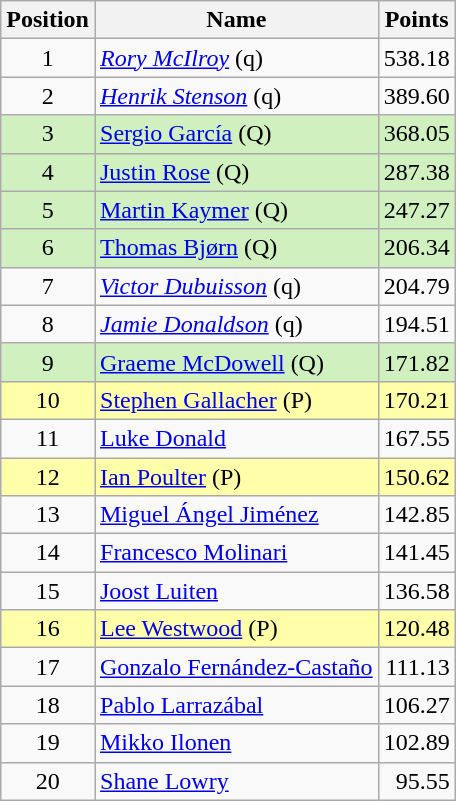<table class="wikitable">
<tr>
<th>Position</th>
<th>Name</th>
<th>Points</th>
</tr>
<tr>
<td align=center>1</td>
<td><em><a href='#'>Rory McIlroy</a></em> (q)</td>
<td align=right>538.18</td>
</tr>
<tr>
<td align=center>2</td>
<td><em><a href='#'>Henrik Stenson</a></em> (q)</td>
<td align=right>389.60</td>
</tr>
<tr style="background:#d0f0c0;">
<td align=center>3</td>
<td><a href='#'>Sergio García</a> (Q)</td>
<td align=right>368.05</td>
</tr>
<tr style="background:#d0f0c0;">
<td align=center>4</td>
<td><a href='#'>Justin Rose</a> (Q)</td>
<td align=right>287.38</td>
</tr>
<tr style="background:#d0f0c0;">
<td align=center>5</td>
<td><a href='#'>Martin Kaymer</a> (Q)</td>
<td align=right>247.27</td>
</tr>
<tr style="background:#d0f0c0;">
<td align=center>6</td>
<td><a href='#'>Thomas Bjørn</a> (Q)</td>
<td align=right>206.34</td>
</tr>
<tr>
<td align=center>7</td>
<td><em><a href='#'>Victor Dubuisson</a></em> (q)</td>
<td align=right>204.79</td>
</tr>
<tr>
<td align=center>8</td>
<td><em><a href='#'>Jamie Donaldson</a></em> (q)</td>
<td align=right>194.51</td>
</tr>
<tr style="background:#d0f0c0;">
<td align=center>9</td>
<td><a href='#'>Graeme McDowell</a> (Q)</td>
<td align=right>171.82</td>
</tr>
<tr style="background:#ffa;">
<td align=center>10</td>
<td><a href='#'>Stephen Gallacher</a> (P)</td>
<td align=right>170.21</td>
</tr>
<tr>
<td align=center>11</td>
<td><a href='#'>Luke Donald</a></td>
<td align=right>167.55</td>
</tr>
<tr style="background:#ffa;">
<td align=center>12</td>
<td><a href='#'>Ian Poulter</a> (P)</td>
<td align=right>150.62</td>
</tr>
<tr>
<td align=center>13</td>
<td><a href='#'>Miguel Ángel Jiménez</a></td>
<td align=right>142.85</td>
</tr>
<tr>
<td align=center>14</td>
<td><a href='#'>Francesco Molinari</a></td>
<td align=right>141.45</td>
</tr>
<tr>
<td align=center>15</td>
<td><a href='#'>Joost Luiten</a></td>
<td align=right>136.58</td>
</tr>
<tr style="background:#ffa;">
<td align=center>16</td>
<td><a href='#'>Lee Westwood</a> (P)</td>
<td align=right>120.48</td>
</tr>
<tr>
<td align=center>17</td>
<td><a href='#'>Gonzalo Fernández-Castaño</a></td>
<td align=right>111.13</td>
</tr>
<tr>
<td align=center>18</td>
<td><a href='#'>Pablo Larrazábal</a></td>
<td align=right>106.27</td>
</tr>
<tr>
<td align=center>19</td>
<td><a href='#'>Mikko Ilonen</a></td>
<td align=right>102.89</td>
</tr>
<tr>
<td align=center>20</td>
<td><a href='#'>Shane Lowry</a></td>
<td align=right>95.55</td>
</tr>
</table>
